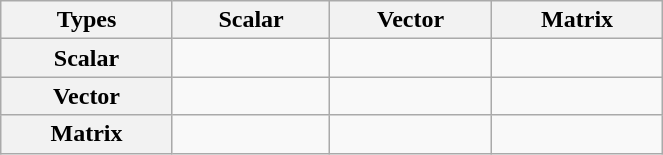<table class="wikitable" style="text-align:center; width:35%;">
<tr>
<th scope="col">Types</th>
<th scope="col">Scalar</th>
<th scope="col">Vector</th>
<th scope="col">Matrix</th>
</tr>
<tr>
<th scope="row">Scalar</th>
<td></td>
<td></td>
<td></td>
</tr>
<tr>
<th scope="row">Vector</th>
<td></td>
<td></td>
<td></td>
</tr>
<tr>
<th scope="row">Matrix</th>
<td></td>
<td></td>
<td></td>
</tr>
</table>
